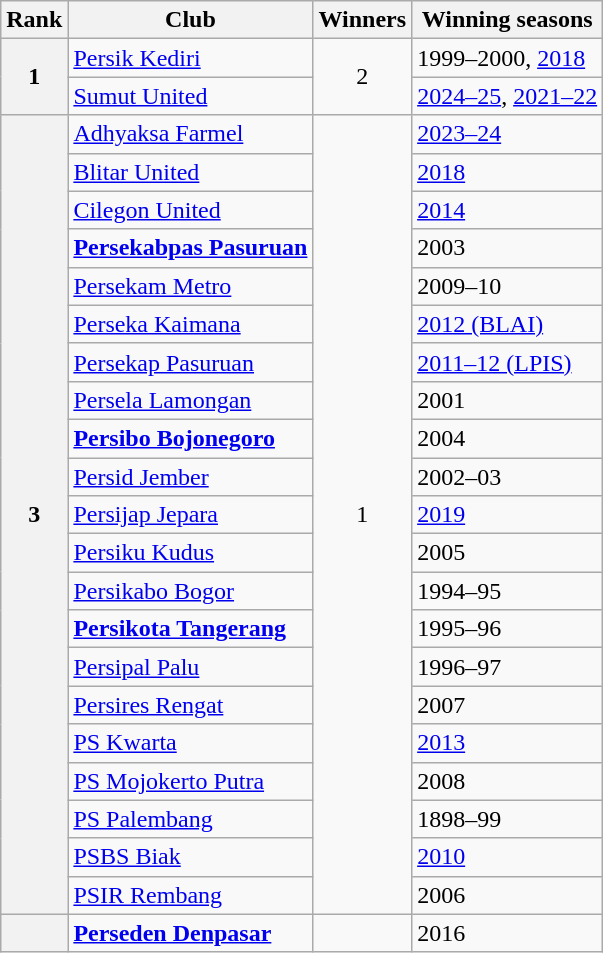<table class="wikitable sortable">
<tr>
<th>Rank</th>
<th>Club</th>
<th>Winners</th>
<th>Winning seasons</th>
</tr>
<tr>
<th rowspan="2">1</th>
<td><a href='#'>Persik Kediri</a></td>
<td rowspan="2" style="text-align:center">2</td>
<td>1999–2000, <a href='#'>2018</a></td>
</tr>
<tr>
<td><a href='#'>Sumut United</a></td>
<td><a href='#'>2024–25</a>, <a href='#'>2021–22</a></td>
</tr>
<tr>
<th rowspan="21">3</th>
<td><a href='#'>Adhyaksa Farmel</a></td>
<td rowspan="21" style="text-align:center">1</td>
<td><a href='#'>2023–24</a></td>
</tr>
<tr>
<td><a href='#'>Blitar United</a></td>
<td><a href='#'>2018</a></td>
</tr>
<tr>
<td><a href='#'>Cilegon United</a></td>
<td><a href='#'>2014</a></td>
</tr>
<tr>
<td><strong><a href='#'>Persekabpas Pasuruan</a></strong></td>
<td>2003</td>
</tr>
<tr>
<td><a href='#'>Persekam Metro</a></td>
<td>2009–10</td>
</tr>
<tr>
<td><a href='#'>Perseka Kaimana</a></td>
<td><a href='#'>2012 (BLAI)</a></td>
</tr>
<tr>
<td><a href='#'>Persekap Pasuruan</a></td>
<td><a href='#'>2011–12 (LPIS)</a></td>
</tr>
<tr>
<td><a href='#'>Persela Lamongan</a></td>
<td>2001</td>
</tr>
<tr>
<td><strong><a href='#'>Persibo Bojonegoro</a></strong></td>
<td>2004</td>
</tr>
<tr>
<td><a href='#'>Persid Jember</a></td>
<td>2002–03</td>
</tr>
<tr>
<td><a href='#'>Persijap Jepara</a></td>
<td><a href='#'>2019</a></td>
</tr>
<tr>
<td><a href='#'>Persiku Kudus</a></td>
<td>2005</td>
</tr>
<tr>
<td><a href='#'>Persikabo Bogor</a></td>
<td>1994–95</td>
</tr>
<tr>
<td><strong><a href='#'>Persikota Tangerang</a></strong></td>
<td>1995–96</td>
</tr>
<tr>
<td><a href='#'>Persipal Palu</a></td>
<td>1996–97</td>
</tr>
<tr>
<td><a href='#'>Persires Rengat</a></td>
<td>2007</td>
</tr>
<tr>
<td><a href='#'>PS Kwarta</a></td>
<td><a href='#'>2013</a></td>
</tr>
<tr>
<td><a href='#'>PS Mojokerto Putra</a></td>
<td>2008</td>
</tr>
<tr>
<td><a href='#'>PS Palembang</a></td>
<td>1898–99</td>
</tr>
<tr>
<td><a href='#'>PSBS Biak</a></td>
<td><a href='#'>2010</a></td>
</tr>
<tr>
<td><a href='#'>PSIR Rembang</a></td>
<td>2006</td>
</tr>
<tr>
<th></th>
<td><strong><a href='#'>Perseden Denpasar</a></strong></td>
<td></td>
<td>2016</td>
</tr>
</table>
